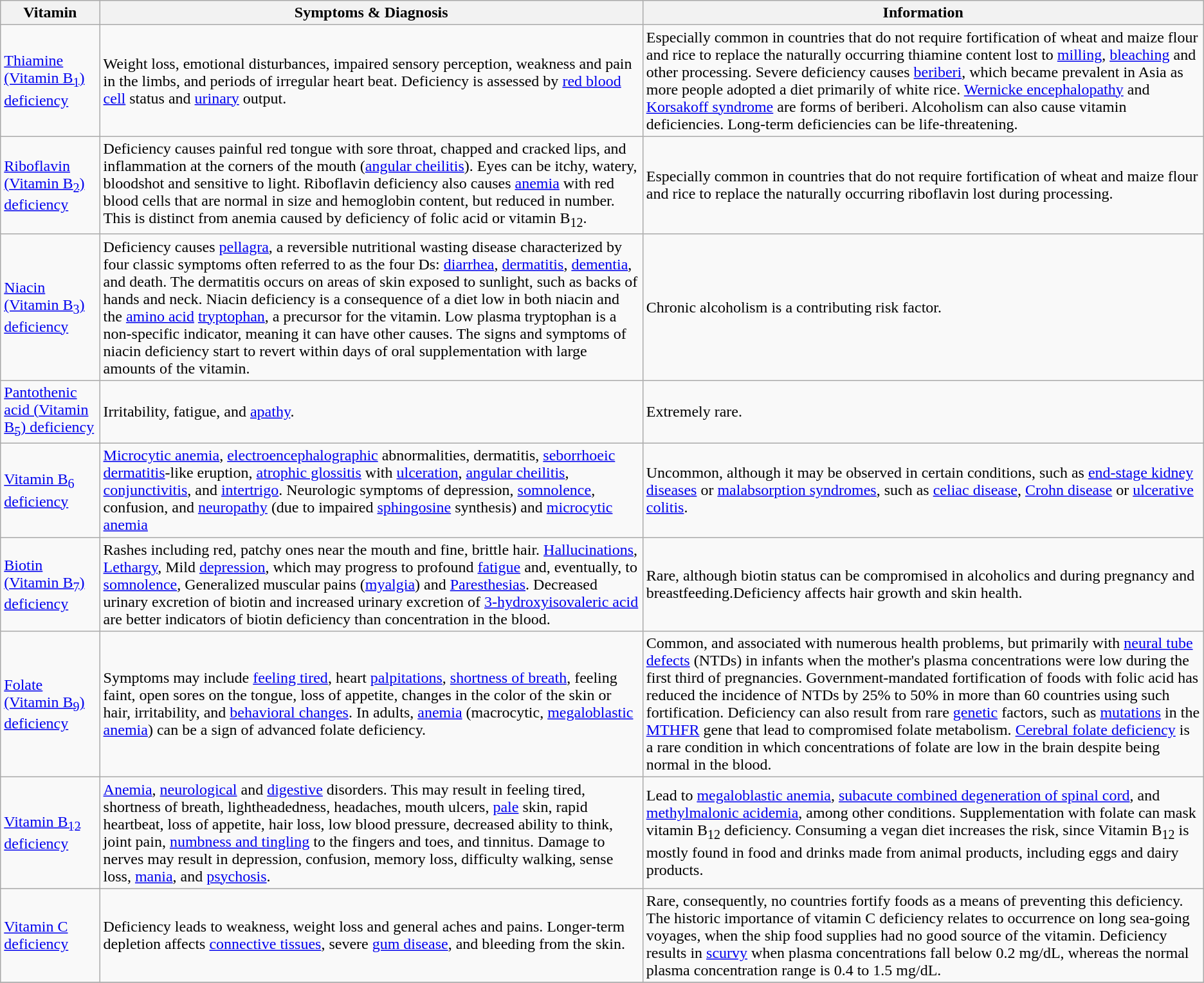<table class="wikitable">
<tr>
<th>Vitamin</th>
<th>Symptoms & Diagnosis</th>
<th>Information</th>
</tr>
<tr>
<td><a href='#'>Thiamine (Vitamin B<sub>1</sub>) deficiency</a></td>
<td>Weight loss, emotional disturbances, impaired sensory perception, weakness and pain in the limbs, and periods of irregular heart beat. Deficiency is assessed by <a href='#'>red blood cell</a> status and <a href='#'>urinary</a> output.</td>
<td>Especially common in countries that do not require fortification of wheat and maize flour and rice to replace the naturally occurring thiamine content lost to <a href='#'>milling</a>, <a href='#'>bleaching</a> and other processing. Severe deficiency causes <a href='#'>beriberi</a>, which became prevalent in Asia as more people adopted a diet primarily of white rice. <a href='#'>Wernicke encephalopathy</a> and <a href='#'>Korsakoff syndrome</a> are forms of beriberi. Alcoholism can also cause vitamin deficiencies. Long-term deficiencies can be life-threatening.</td>
</tr>
<tr>
<td><a href='#'>Riboflavin (Vitamin B<sub>2</sub>) deficiency</a></td>
<td>Deficiency causes painful red tongue with sore throat, chapped and cracked lips, and inflammation at the corners of the mouth (<a href='#'>angular cheilitis</a>). Eyes can be itchy, watery, bloodshot and sensitive to light. Riboflavin deficiency also causes <a href='#'>anemia</a> with red blood cells that are normal in size and hemoglobin content, but reduced in number. This is distinct from anemia caused by deficiency of folic acid or vitamin B<sub>12</sub>.</td>
<td>Especially common in countries that do not require fortification of wheat and maize flour and rice to replace the naturally occurring riboflavin lost during processing.</td>
</tr>
<tr>
<td><a href='#'>Niacin (Vitamin B<sub>3</sub>) deficiency</a></td>
<td>Deficiency causes <a href='#'>pellagra</a>, a reversible nutritional wasting disease characterized by four classic symptoms often referred to as the four Ds: <a href='#'>diarrhea</a>, <a href='#'>dermatitis</a>, <a href='#'>dementia</a>, and death. The dermatitis occurs on areas of skin exposed to sunlight, such as backs of hands and neck. Niacin deficiency is a consequence of a diet low in both niacin and the <a href='#'>amino acid</a> <a href='#'>tryptophan</a>, a precursor for the vitamin.  Low plasma tryptophan is a non-specific indicator, meaning it can have other causes. The signs and symptoms of niacin deficiency start to revert within days of oral supplementation with large amounts of the vitamin.</td>
<td>Chronic alcoholism is a contributing risk factor.</td>
</tr>
<tr>
<td><a href='#'>Pantothenic acid (Vitamin B<sub>5</sub>) deficiency</a></td>
<td>Irritability, fatigue, and <a href='#'>apathy</a>.</td>
<td>Extremely rare.</td>
</tr>
<tr>
<td><a href='#'>Vitamin B<sub>6</sub> deficiency</a></td>
<td><a href='#'>Microcytic anemia</a>, <a href='#'>electroencephalographic</a> abnormalities, dermatitis, <a href='#'>seborrhoeic dermatitis</a>-like eruption, <a href='#'>atrophic glossitis</a> with <a href='#'>ulceration</a>, <a href='#'>angular cheilitis</a>, <a href='#'>conjunctivitis</a>, and <a href='#'>intertrigo</a>. Neurologic symptoms of depression, <a href='#'>somnolence</a>, confusion, and <a href='#'>neuropathy</a> (due to impaired <a href='#'>sphingosine</a> synthesis) and <a href='#'>microcytic anemia</a></td>
<td>Uncommon, although it may be observed in certain conditions, such as <a href='#'>end-stage kidney diseases</a> or <a href='#'>malabsorption syndromes</a>, such as <a href='#'>celiac disease</a>, <a href='#'>Crohn disease</a> or <a href='#'>ulcerative colitis</a>.</td>
</tr>
<tr>
<td><a href='#'>Biotin (Vitamin B<sub>7</sub>) deficiency</a></td>
<td>Rashes including red, patchy ones near the mouth and fine, brittle hair. <a href='#'>Hallucinations</a>, <a href='#'>Lethargy</a>, Mild <a href='#'>depression</a>, which may progress to profound <a href='#'>fatigue</a> and, eventually, to <a href='#'>somnolence</a>, Generalized muscular pains (<a href='#'>myalgia</a>) and <a href='#'>Paresthesias</a>.  Decreased urinary excretion of biotin and increased urinary excretion of <a href='#'>3-hydroxyisovaleric acid</a> are better indicators of biotin deficiency than concentration in the blood.</td>
<td>Rare, although biotin status can be compromised in alcoholics and during pregnancy and breastfeeding.Deficiency affects hair growth and skin health.</td>
</tr>
<tr>
<td><a href='#'>Folate (Vitamin B<sub>9</sub>) deficiency</a></td>
<td>Symptoms may include <a href='#'>feeling tired</a>, heart <a href='#'>palpitations</a>, <a href='#'>shortness of breath</a>, feeling faint, open sores on the tongue, loss of appetite, changes in the color of the skin or hair, irritability, and <a href='#'>behavioral changes</a>. In adults, <a href='#'>anemia</a> (macrocytic, <a href='#'>megaloblastic anemia</a>) can be a sign of advanced folate deficiency.</td>
<td>Common, and associated with numerous health problems, but primarily with <a href='#'>neural tube defects</a> (NTDs) in infants when the mother's plasma concentrations were low during the first third of pregnancies. Government-mandated fortification of foods with folic acid has reduced the incidence of NTDs by 25% to 50% in more than 60 countries using such fortification. Deficiency can also result from rare <a href='#'>genetic</a> factors, such as <a href='#'>mutations</a> in the <a href='#'>MTHFR</a> gene that lead to compromised folate metabolism. <a href='#'>Cerebral folate deficiency</a> is a rare condition in which concentrations of folate are low in the brain despite being normal in the blood.</td>
</tr>
<tr>
<td><a href='#'>Vitamin B<sub>12</sub> deficiency</a></td>
<td><a href='#'>Anemia</a>, <a href='#'>neurological</a> and <a href='#'>digestive</a> disorders. This may result in feeling tired, shortness of breath, lightheadedness, headaches, mouth ulcers, <a href='#'>pale</a> skin, rapid heartbeat, loss of appetite, hair loss, low blood pressure, decreased ability to think, joint pain, <a href='#'>numbness and tingling</a> to the fingers and toes, and tinnitus. Damage to nerves may result in depression, confusion, memory loss, difficulty walking, sense loss, <a href='#'>mania</a>, and <a href='#'>psychosis</a>.</td>
<td>Lead to <a href='#'>megaloblastic anemia</a>, <a href='#'>subacute combined degeneration of spinal cord</a>, and <a href='#'>methylmalonic acidemia</a>, among other conditions. Supplementation with folate can mask vitamin B<sub>12</sub> deficiency. Consuming a vegan diet increases the risk, since Vitamin B<sub>12</sub> is mostly found in food and drinks made from animal products, including eggs and dairy products.</td>
</tr>
<tr>
<td><a href='#'>Vitamin C deficiency</a></td>
<td>Deficiency leads to weakness, weight loss and general aches and pains. Longer-term depletion affects <a href='#'>connective tissues</a>, severe <a href='#'>gum disease</a>, and bleeding from the skin.</td>
<td>Rare, consequently, no countries fortify foods as a means of preventing this deficiency. The historic importance of vitamin C deficiency relates to occurrence on long sea-going voyages, when the ship food supplies had no good source of the vitamin. Deficiency results in <a href='#'>scurvy</a> when plasma concentrations fall below 0.2 mg/dL, whereas the normal plasma concentration range is 0.4 to 1.5 mg/dL.</td>
</tr>
<tr>
</tr>
</table>
